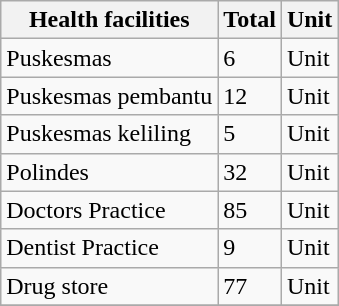<table class="wikitable">
<tr>
<th>Health facilities</th>
<th>Total</th>
<th>Unit</th>
</tr>
<tr>
<td>Puskesmas</td>
<td>6</td>
<td>Unit</td>
</tr>
<tr>
<td>Puskesmas pembantu</td>
<td>12</td>
<td>Unit</td>
</tr>
<tr>
<td>Puskesmas keliling</td>
<td>5</td>
<td>Unit</td>
</tr>
<tr>
<td>Polindes</td>
<td>32</td>
<td>Unit</td>
</tr>
<tr>
<td>Doctors Practice</td>
<td>85</td>
<td>Unit</td>
</tr>
<tr>
<td>Dentist Practice</td>
<td>9</td>
<td>Unit</td>
</tr>
<tr>
<td>Drug store</td>
<td>77</td>
<td>Unit</td>
</tr>
<tr>
</tr>
</table>
